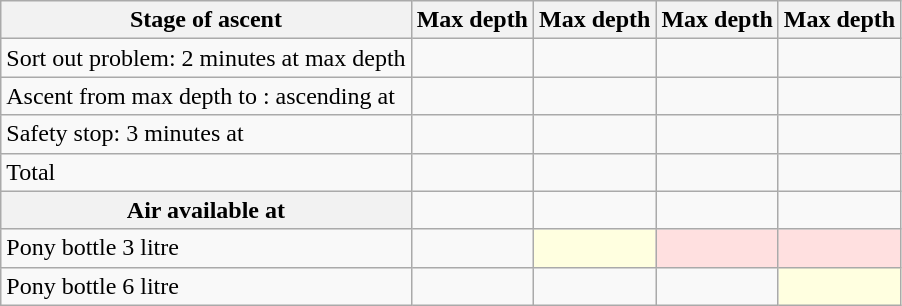<table class="wikitable">
<tr>
<th scope="col">Stage of ascent</th>
<th scope="col">Max depth </th>
<th scope="col">Max depth </th>
<th scope="col">Max depth </th>
<th scope="col">Max depth </th>
</tr>
<tr>
<td>Sort out problem: 2 minutes at max depth</td>
<td></td>
<td></td>
<td></td>
<td></td>
</tr>
<tr>
<td>Ascent from max depth to : ascending at </td>
<td></td>
<td></td>
<td></td>
<td></td>
</tr>
<tr>
<td>Safety stop: 3 minutes at </td>
<td></td>
<td></td>
<td></td>
<td></td>
</tr>
<tr>
<td>Total</td>
<td></td>
<td></td>
<td></td>
<td></td>
</tr>
<tr>
<th scope="col">Air available at </th>
<td></td>
<td></td>
<td></td>
</tr>
<tr>
<td>Pony bottle 3 litre</td>
<td></td>
<td style="background-color:#FFFFE0;"></td>
<td style="background-color:#FFE0E0;"></td>
<td style="background-color:#FFE0E0;"></td>
</tr>
<tr>
<td>Pony bottle 6 litre</td>
<td></td>
<td></td>
<td></td>
<td style="background-color:#FFFFE0;"></td>
</tr>
</table>
